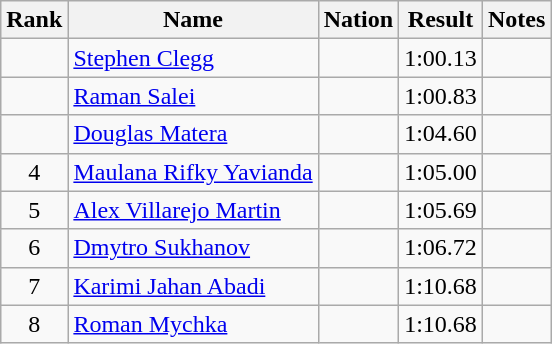<table class="wikitable sortable" style="text-align:center">
<tr>
<th>Rank</th>
<th>Name</th>
<th>Nation</th>
<th>Result</th>
<th>Notes</th>
</tr>
<tr>
<td></td>
<td align=left><a href='#'>Stephen Clegg</a></td>
<td align=left></td>
<td>1:00.13</td>
<td></td>
</tr>
<tr>
<td></td>
<td align=left><a href='#'>Raman Salei</a></td>
<td align=left></td>
<td>1:00.83</td>
<td></td>
</tr>
<tr>
<td></td>
<td align=left><a href='#'>Douglas Matera</a></td>
<td align=left></td>
<td>1:04.60</td>
<td></td>
</tr>
<tr>
<td>4</td>
<td align=left><a href='#'>Maulana Rifky Yavianda</a></td>
<td align=left></td>
<td>1:05.00</td>
<td></td>
</tr>
<tr>
<td>5</td>
<td align=left><a href='#'>Alex Villarejo Martin</a></td>
<td align=left></td>
<td>1:05.69</td>
<td></td>
</tr>
<tr>
<td>6</td>
<td align=left><a href='#'>Dmytro Sukhanov</a></td>
<td align=left></td>
<td>1:06.72</td>
<td></td>
</tr>
<tr>
<td>7</td>
<td align=left><a href='#'>Karimi Jahan Abadi</a></td>
<td align=left></td>
<td>1:10.68</td>
<td></td>
</tr>
<tr>
<td>8</td>
<td align=left><a href='#'>Roman Mychka</a></td>
<td align=left></td>
<td>1:10.68</td>
<td></td>
</tr>
</table>
